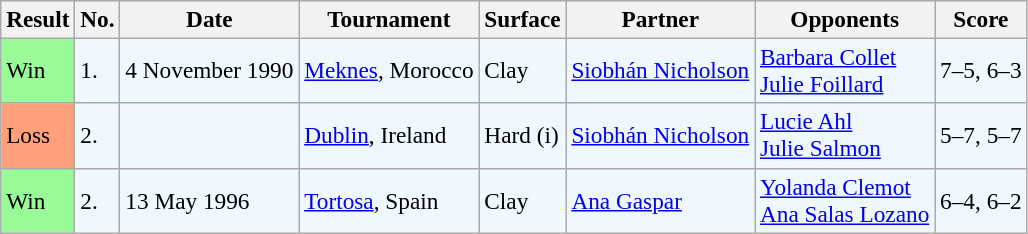<table class="sortable wikitable" style=font-size:97%>
<tr>
<th>Result</th>
<th>No.</th>
<th>Date</th>
<th>Tournament</th>
<th>Surface</th>
<th>Partner</th>
<th>Opponents</th>
<th>Score</th>
</tr>
<tr style="background:#f0f8ff;">
<td style="background:#98fb98;">Win</td>
<td>1.</td>
<td>4 November 1990</td>
<td><a href='#'>Meknes</a>, Morocco</td>
<td>Clay</td>
<td> <a href='#'>Siobhán Nicholson</a></td>
<td> <a href='#'>Barbara Collet</a> <br>  <a href='#'>Julie Foillard</a></td>
<td>7–5, 6–3</td>
</tr>
<tr bgcolor=f0f8ff>
<td style="background:#ffa07a;">Loss</td>
<td>2.</td>
<td></td>
<td><a href='#'>Dublin</a>, Ireland</td>
<td>Hard (i)</td>
<td> <a href='#'>Siobhán Nicholson</a></td>
<td> <a href='#'>Lucie Ahl</a><br>  <a href='#'>Julie Salmon</a></td>
<td>5–7, 5–7</td>
</tr>
<tr style="background:#f0f8ff;">
<td style="background:#98fb98;">Win</td>
<td>2.</td>
<td>13 May 1996</td>
<td><a href='#'>Tortosa</a>, Spain</td>
<td>Clay</td>
<td> <a href='#'>Ana Gaspar</a></td>
<td> <a href='#'>Yolanda Clemot</a> <br>  <a href='#'>Ana Salas Lozano</a></td>
<td>6–4, 6–2</td>
</tr>
</table>
